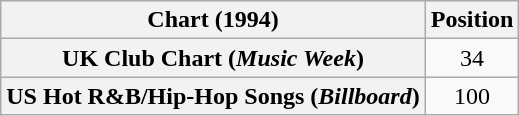<table class="wikitable plainrowheaders" style="text-align:center">
<tr>
<th scope="col">Chart (1994)</th>
<th scope="col">Position</th>
</tr>
<tr>
<th scope="row">UK Club Chart (<em>Music Week</em>)</th>
<td>34</td>
</tr>
<tr>
<th scope="row">US Hot R&B/Hip-Hop Songs (<em>Billboard</em>)</th>
<td>100</td>
</tr>
</table>
